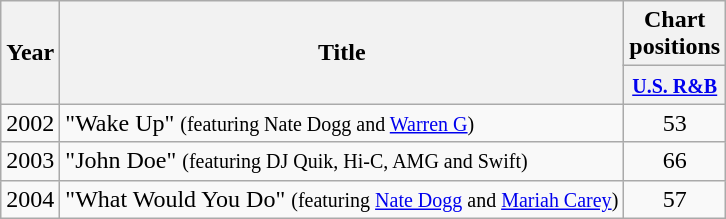<table class=wikitable>
<tr>
<th style="text-align:center;" rowspan="2">Year</th>
<th style="text-align:center;" rowspan="2">Title</th>
<th style="text-align:center;">Chart positions</th>
</tr>
<tr>
<th style="text-align:center; width:40px;"><small><a href='#'>U.S. R&B</a></small></th>
</tr>
<tr>
<td align=left>2002</td>
<td align=left>"Wake Up" <small>(featuring Nate Dogg and <a href='#'>Warren G</a>)</small></td>
<td align=center>53</td>
</tr>
<tr>
<td align=left>2003</td>
<td align=left>"John Doe" <small>(featuring DJ Quik, Hi-C, AMG and Swift)</small></td>
<td align=center>66</td>
</tr>
<tr>
<td align=left>2004</td>
<td align=left>"What Would You Do" <small>(featuring <a href='#'>Nate Dogg</a> and <a href='#'>Mariah Carey</a>)</small></td>
<td align=center>57</td>
</tr>
</table>
